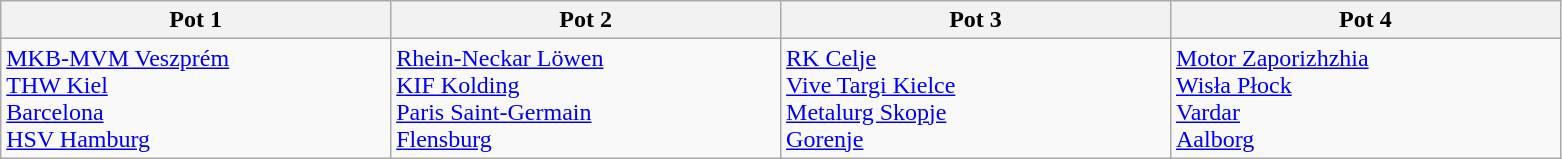<table class="wikitable">
<tr>
<th width=15%>Pot 1</th>
<th width=15%>Pot 2</th>
<th width=15%>Pot 3</th>
<th width=15%>Pot 4</th>
</tr>
<tr>
<td valign="top"> <a href='#'>MKB-MVM Veszprém</a><br> <a href='#'>THW Kiel</a><br> <a href='#'>Barcelona</a><br> <a href='#'>HSV Hamburg</a></td>
<td valign="top"> <a href='#'>Rhein-Neckar Löwen</a><br> <a href='#'>KIF Kolding</a><br> <a href='#'>Paris Saint-Germain</a><br> <a href='#'>Flensburg</a></td>
<td valign="top"> <a href='#'>RK Celje</a><br> <a href='#'>Vive Targi Kielce</a><br> <a href='#'>Metalurg Skopje</a><br> <a href='#'>Gorenje</a></td>
<td valign="top"> <a href='#'>Motor Zaporizhzhia</a><br> <a href='#'>Wisła Płock</a><br> <a href='#'>Vardar</a><br> <a href='#'>Aalborg</a></td>
</tr>
</table>
